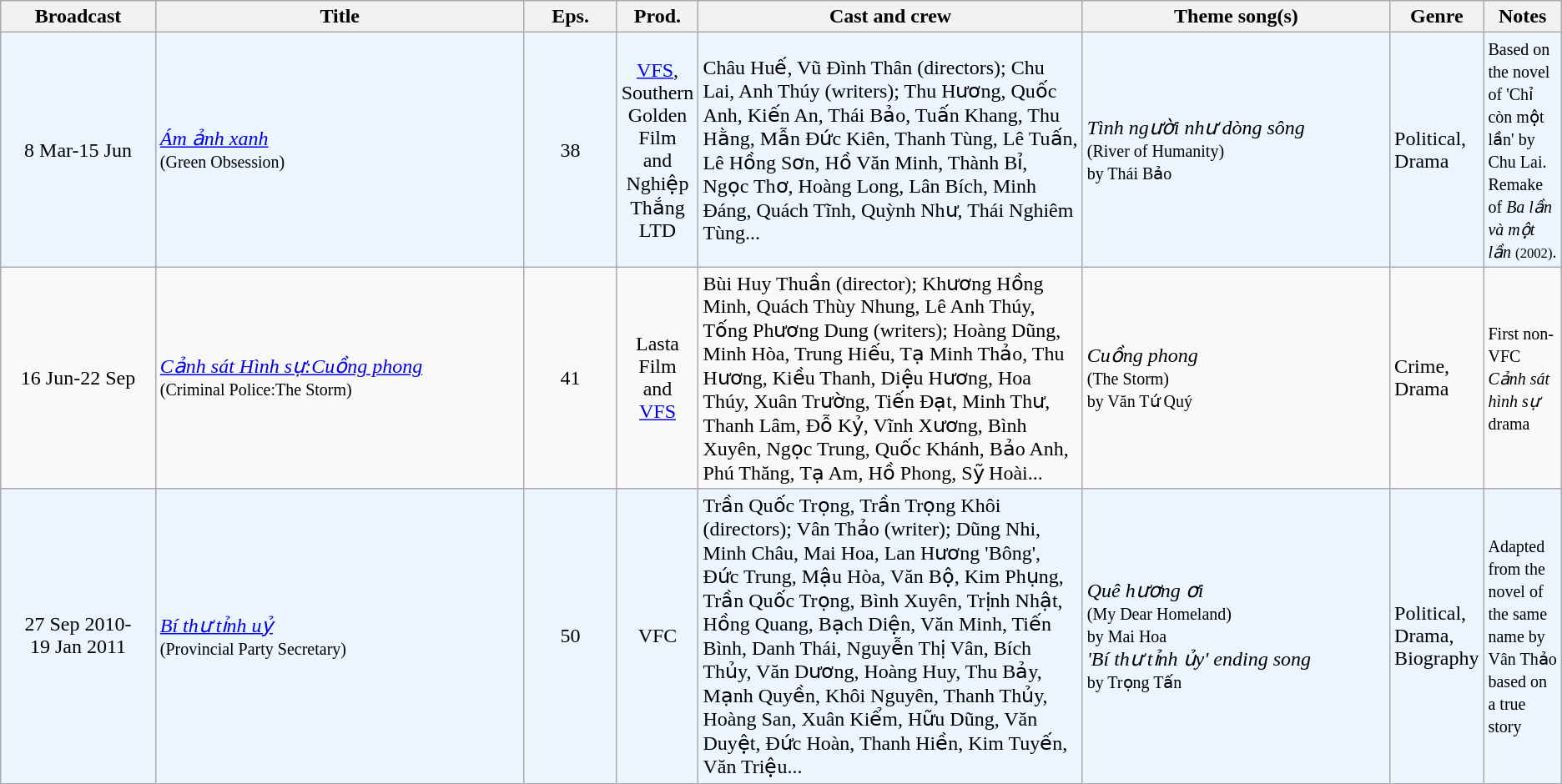<table class="wikitable sortable">
<tr>
<th style="width:10%;">Broadcast</th>
<th style="width:24%;">Title</th>
<th style="width:6%;">Eps.</th>
<th style="width:5%;">Prod.</th>
<th style="width:25%;">Cast and crew</th>
<th style="width:20%;">Theme song(s)</th>
<th style="width:5%;">Genre</th>
<th style="width:5%;">Notes</th>
</tr>
<tr ---- bgcolor="#ebf5ff">
<td style="text-align:center;">8 Mar-15 Jun <br></td>
<td><em><a href='#'>Ám ảnh xanh</a></em> <br><small>(Green Obsession)</small></td>
<td style="text-align:center;">38</td>
<td style="text-align:center;"><a href='#'>VFS</a>,<br>Southern Golden Film<br>and<br>Nghiệp Thắng LTD</td>
<td>Châu Huế, Vũ Đình Thân (directors); Chu Lai, Anh Thúy (writers); Thu Hương, Quốc Anh, Kiến An, Thái Bảo, Tuấn Khang, Thu Hằng, Mẫn Đức Kiên, Thanh Tùng, Lê Tuấn, Lê Hồng Sơn, Hồ Văn Minh, Thành Bỉ, Ngọc Thơ, Hoàng Long, Lân Bích, Minh Đáng, Quách Tĩnh, Quỳnh Như, Thái Nghiêm Tùng...</td>
<td><em>Tình người như dòng sông</em> <br><small>(River of Humanity)</small><br><small>by Thái Bảo</small></td>
<td>Political, Drama</td>
<td><small>Based on the novel of 'Chỉ còn một lần' by Chu Lai. Remake of <em>Ba lần và một lần</em> <small>(2002)</small>.</small></td>
</tr>
<tr>
<td style="text-align:center;">16 Jun-22 Sep <br></td>
<td><em><a href='#'>Cảnh sát Hình sự:Cuồng phong</a></em> <br><small>(Criminal Police:The Storm)</small></td>
<td style="text-align:center;">41</td>
<td style="text-align:center;">Lasta Film<br>and<br><a href='#'>VFS</a></td>
<td>Bùi Huy Thuần (director); Khương Hồng Minh, Quách Thùy Nhung, Lê Anh Thúy, Tống Phương Dung (writers); Hoàng Dũng, Minh Hòa, Trung Hiếu, Tạ Minh Thảo, Thu Hương, Kiều Thanh, Diệu Hương, Hoa Thúy, Xuân Trường, Tiến Đạt, Minh Thư, Thanh Lâm, Đỗ Kỷ, Vĩnh Xương, Bình Xuyên, Ngọc Trung, Quốc Khánh, Bảo Anh, Phú Thăng, Tạ Am, Hồ Phong, Sỹ Hoài...</td>
<td><em>Cuồng phong</em> <br><small>(The Storm)</small><br><small>by Văn Tứ Quý</small></td>
<td>Crime, Drama</td>
<td><small>First non-VFC <em>Cảnh sát hình sự</em> drama</small></td>
</tr>
<tr ---- bgcolor="#ebf5ff">
<td style="text-align:center;">27 Sep 2010-<br>19 Jan 2011 <br></td>
<td><em><a href='#'>Bí thư tỉnh uỷ</a></em> <br><small>(Provincial Party Secretary)</small></td>
<td style="text-align:center;">50</td>
<td style="text-align:center;">VFC</td>
<td>Trần Quốc Trọng, Trần Trọng Khôi (directors); Vân Thảo (writer); Dũng Nhi, Minh Châu, Mai Hoa, Lan Hương 'Bông', Đức Trung, Mậu Hòa, Văn Bộ, Kim Phụng, Trần Quốc Trọng, Bình Xuyên, Trịnh Nhật, Hồng Quang, Bạch Diện, Văn Minh, Tiến Bình, Danh Thái, Nguyễn Thị Vân, Bích Thủy, Văn Dương, Hoàng Huy, Thu Bảy, Mạnh Quyền, Khôi Nguyên, Thanh Thủy, Hoàng San, Xuân Kiểm, Hữu Dũng, Văn Duyệt, Đức Hoàn, Thanh Hiền, Kim Tuyến, Văn Triệu...</td>
<td><em>Quê hương ơi</em> <br><small>(My Dear Homeland)</small><br><small>by Mai Hoa</small><br><em> 'Bí thư tỉnh ủy' ending song</em><br><small>by Trọng Tấn</small></td>
<td>Political, Drama, Biography</td>
<td><small>Adapted from the novel of the same name by Vân Thảo based on a true story</small></td>
</tr>
</table>
